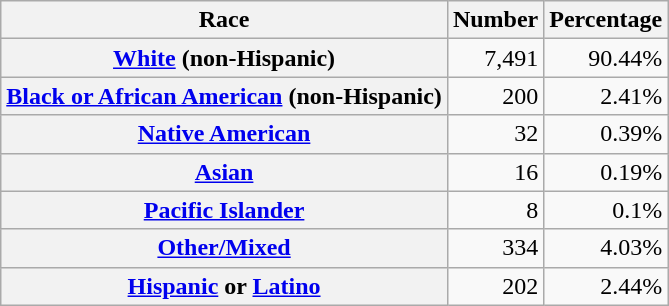<table class="wikitable" style="text-align:right">
<tr>
<th scope="col">Race</th>
<th scope="col">Number</th>
<th scope="col">Percentage</th>
</tr>
<tr>
<th scope="row"><a href='#'>White</a> (non-Hispanic)</th>
<td>7,491</td>
<td>90.44%</td>
</tr>
<tr>
<th scope="row"><a href='#'>Black or African American</a> (non-Hispanic)</th>
<td>200</td>
<td>2.41%</td>
</tr>
<tr>
<th scope="row"><a href='#'>Native American</a></th>
<td>32</td>
<td>0.39%</td>
</tr>
<tr>
<th scope="row"><a href='#'>Asian</a></th>
<td>16</td>
<td>0.19%</td>
</tr>
<tr>
<th scope="row"><a href='#'>Pacific Islander</a></th>
<td>8</td>
<td>0.1%</td>
</tr>
<tr>
<th scope="row"><a href='#'>Other/Mixed</a></th>
<td>334</td>
<td>4.03%</td>
</tr>
<tr>
<th scope="row"><a href='#'>Hispanic</a> or <a href='#'>Latino</a></th>
<td>202</td>
<td>2.44%</td>
</tr>
</table>
